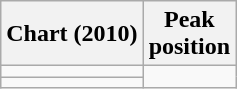<table class="wikitable sortable plainrowheaders">
<tr>
<th>Chart (2010)</th>
<th>Peak<br>position</th>
</tr>
<tr>
<td></td>
</tr>
<tr>
<td></td>
</tr>
</table>
